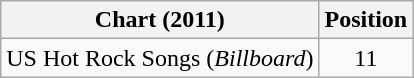<table class="wikitable">
<tr>
<th>Chart (2011)</th>
<th>Position</th>
</tr>
<tr>
<td>US Hot Rock Songs (<em>Billboard</em>)</td>
<td align="center">11</td>
</tr>
</table>
